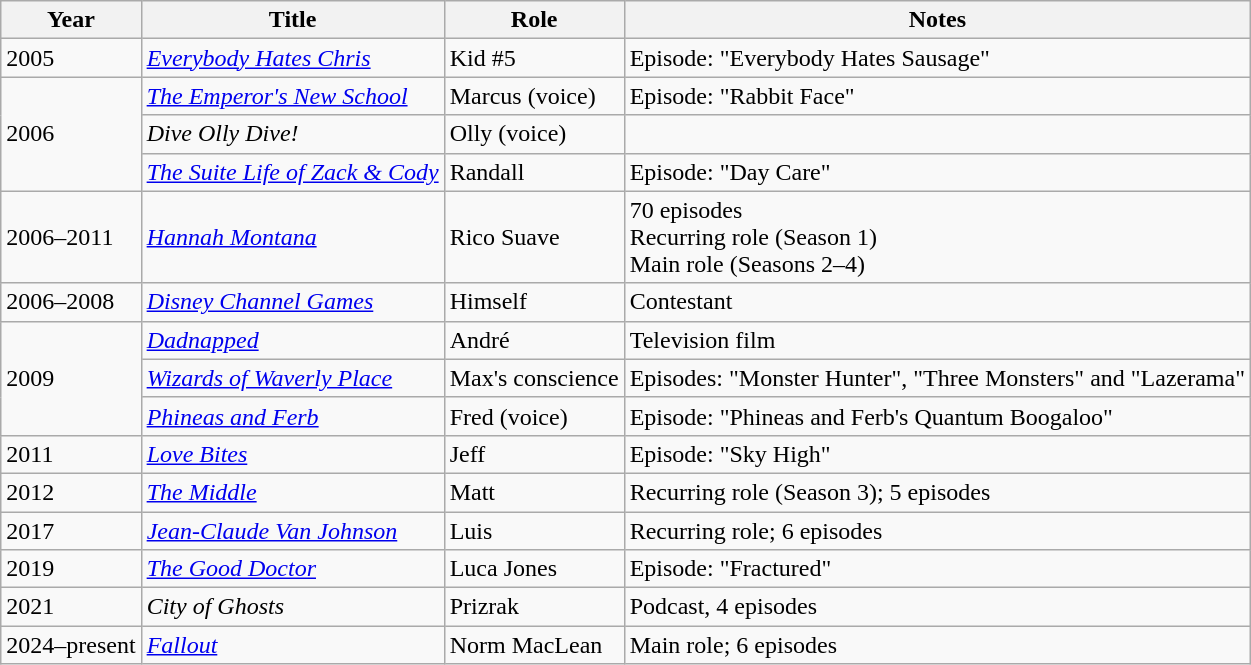<table class="wikitable sortable">
<tr>
<th>Year</th>
<th>Title</th>
<th>Role</th>
<th class="unsortable">Notes</th>
</tr>
<tr>
<td>2005</td>
<td><em><a href='#'>Everybody Hates Chris</a></em></td>
<td>Kid #5</td>
<td>Episode: "Everybody Hates Sausage"</td>
</tr>
<tr>
<td rowspan="3">2006</td>
<td><em><a href='#'>The Emperor's New School</a></em></td>
<td>Marcus (voice)</td>
<td>Episode: "Rabbit Face"</td>
</tr>
<tr>
<td><em>Dive Olly Dive!</em></td>
<td>Olly (voice)</td>
<td></td>
</tr>
<tr>
<td><em><a href='#'>The Suite Life of Zack & Cody</a></em></td>
<td>Randall</td>
<td>Episode: "Day Care"</td>
</tr>
<tr>
<td>2006–2011</td>
<td><em><a href='#'>Hannah Montana</a></em></td>
<td>Rico Suave</td>
<td>70 episodes<br>Recurring role (Season 1)<br>Main role (Seasons 2–4)</td>
</tr>
<tr>
<td>2006–2008</td>
<td><em><a href='#'>Disney Channel Games</a></em></td>
<td>Himself</td>
<td>Contestant</td>
</tr>
<tr>
<td rowspan="3">2009</td>
<td><em><a href='#'>Dadnapped</a></em></td>
<td>André</td>
<td>Television film</td>
</tr>
<tr>
<td><em><a href='#'>Wizards of Waverly Place</a></em></td>
<td>Max's conscience</td>
<td>Episodes: "Monster Hunter", "Three Monsters" and "Lazerama"</td>
</tr>
<tr>
<td><em><a href='#'>Phineas and Ferb</a></em></td>
<td>Fred (voice)</td>
<td>Episode: "Phineas and Ferb's Quantum Boogaloo"</td>
</tr>
<tr>
<td>2011</td>
<td><em><a href='#'>Love Bites</a></em></td>
<td>Jeff</td>
<td>Episode: "Sky High"</td>
</tr>
<tr>
<td>2012</td>
<td><em><a href='#'>The Middle</a></em></td>
<td>Matt</td>
<td>Recurring role (Season 3); 5 episodes</td>
</tr>
<tr>
<td>2017</td>
<td><em><a href='#'>Jean-Claude Van Johnson</a></em></td>
<td>Luis</td>
<td>Recurring role; 6 episodes</td>
</tr>
<tr>
<td>2019</td>
<td><em><a href='#'>The Good Doctor</a></em></td>
<td>Luca Jones</td>
<td>Episode: "Fractured"</td>
</tr>
<tr>
<td>2021</td>
<td><em>City of Ghosts</em></td>
<td>Prizrak</td>
<td>Podcast, 4 episodes</td>
</tr>
<tr>
<td>2024–present</td>
<td><em><a href='#'>Fallout</a></em></td>
<td>Norm MacLean</td>
<td>Main role; 6 episodes</td>
</tr>
</table>
